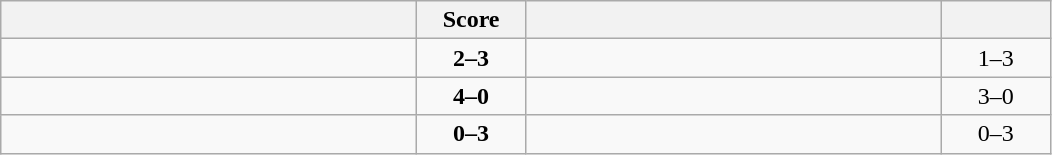<table class="wikitable" style="text-align: center; ">
<tr>
<th align="right" width="270"></th>
<th width="65">Score</th>
<th align="left" width="270"></th>
<th width="65"></th>
</tr>
<tr>
<td align="left"></td>
<td><strong>2–3</strong></td>
<td align="left"><strong></strong></td>
<td>1–3 <strong></strong></td>
</tr>
<tr>
<td align="left"><strong></strong></td>
<td><strong>4–0</strong></td>
<td align="left"></td>
<td>3–0 <strong></strong></td>
</tr>
<tr>
<td align="left"></td>
<td><strong>0–3</strong></td>
<td align="left"><strong></strong></td>
<td>0–3 <strong></strong></td>
</tr>
</table>
